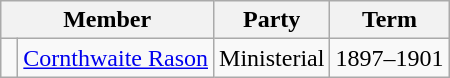<table class="wikitable">
<tr>
<th colspan="2">Member</th>
<th>Party</th>
<th>Term</th>
</tr>
<tr>
<td> </td>
<td><a href='#'>Cornthwaite Rason</a></td>
<td>Ministerial</td>
<td>1897–1901</td>
</tr>
</table>
